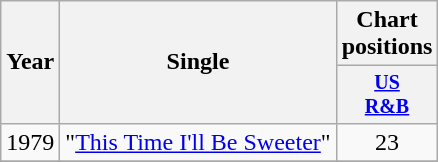<table class="wikitable" style="text-align:center;">
<tr>
<th rowspan="2">Year</th>
<th rowspan="2">Single</th>
<th colspan="3">Chart positions</th>
</tr>
<tr style="font-size:smaller;">
<th width="40"><a href='#'>US<br>R&B</a></th>
</tr>
<tr>
<td>1979</td>
<td align="left">"<a href='#'>This Time I'll Be Sweeter</a>"</td>
<td>23</td>
</tr>
<tr>
</tr>
</table>
